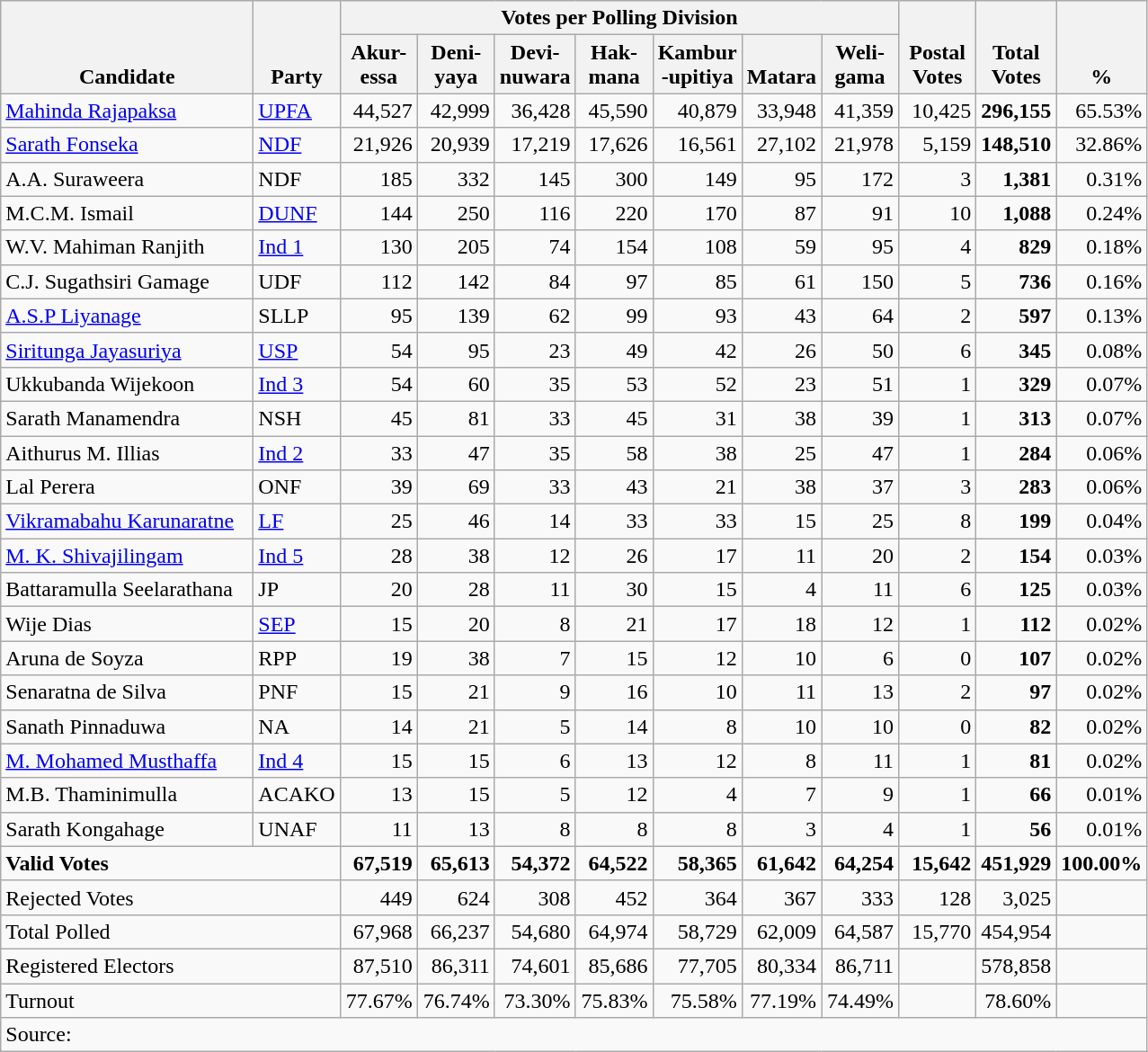<table class="wikitable" border="1" style="text-align:right;">
<tr>
<th align=left valign=bottom rowspan=2 width="180">Candidate</th>
<th align=left valign=bottom rowspan=2 width="40">Party</th>
<th colspan=7>Votes per Polling Division</th>
<th align=center valign=bottom rowspan=2 width="50">Postal<br>Votes</th>
<th align=center valign=bottom rowspan=2 width="50">Total Votes</th>
<th align=center valign=bottom rowspan=2 width="50">%</th>
</tr>
<tr>
<th align=center valign=bottom width="50">Akur-<br>essa</th>
<th align=center valign=bottom width="50">Deni-<br>yaya</th>
<th align=center valign=bottom width="50">Devi-<br>nuwara</th>
<th align=center valign=bottom width="50">Hak-<br>mana</th>
<th align=center valign=bottom width="50">Kambur<br>-upitiya</th>
<th align=center valign=bottom width="50">Matara</th>
<th align=center valign=bottom width="50">Weli-<br>gama</th>
</tr>
<tr>
<td align=left><a href='#'>Mahinda Rajapaksa</a></td>
<td align=left><a href='#'>UPFA</a></td>
<td>44,527</td>
<td>42,999</td>
<td>36,428</td>
<td>45,590</td>
<td>40,879</td>
<td>33,948</td>
<td>41,359</td>
<td>10,425</td>
<td><strong>296,155</strong></td>
<td>65.53%</td>
</tr>
<tr>
<td align=left><a href='#'>Sarath Fonseka</a></td>
<td align=left><a href='#'>NDF</a></td>
<td>21,926</td>
<td>20,939</td>
<td>17,219</td>
<td>17,626</td>
<td>16,561</td>
<td>27,102</td>
<td>21,978</td>
<td>5,159</td>
<td><strong>148,510</strong></td>
<td>32.86%</td>
</tr>
<tr>
<td align=left>A.A. Suraweera</td>
<td align=left>NDF</td>
<td>185</td>
<td>332</td>
<td>145</td>
<td>300</td>
<td>149</td>
<td>95</td>
<td>172</td>
<td>3</td>
<td><strong>1,381</strong></td>
<td>0.31%</td>
</tr>
<tr>
<td align=left>M.C.M. Ismail</td>
<td align=left><a href='#'>DUNF</a></td>
<td>144</td>
<td>250</td>
<td>116</td>
<td>220</td>
<td>170</td>
<td>87</td>
<td>91</td>
<td>10</td>
<td><strong>1,088</strong></td>
<td>0.24%</td>
</tr>
<tr>
<td align=left>W.V. Mahiman Ranjith</td>
<td align=left><a href='#'>Ind 1</a></td>
<td>130</td>
<td>205</td>
<td>74</td>
<td>154</td>
<td>108</td>
<td>59</td>
<td>95</td>
<td>4</td>
<td><strong>829</strong></td>
<td>0.18%</td>
</tr>
<tr>
<td align=left>C.J. Sugathsiri Gamage</td>
<td align=left>UDF</td>
<td>112</td>
<td>142</td>
<td>84</td>
<td>97</td>
<td>85</td>
<td>61</td>
<td>150</td>
<td>5</td>
<td><strong>736</strong></td>
<td>0.16%</td>
</tr>
<tr>
<td align=left><a href='#'>A.S.P Liyanage</a></td>
<td align=left>SLLP</td>
<td>95</td>
<td>139</td>
<td>62</td>
<td>99</td>
<td>93</td>
<td>43</td>
<td>64</td>
<td>2</td>
<td><strong>597</strong></td>
<td>0.13%</td>
</tr>
<tr>
<td align=left><a href='#'>Siritunga Jayasuriya</a></td>
<td align=left><a href='#'>USP</a></td>
<td>54</td>
<td>95</td>
<td>23</td>
<td>49</td>
<td>42</td>
<td>26</td>
<td>50</td>
<td>6</td>
<td><strong>345</strong></td>
<td>0.08%</td>
</tr>
<tr>
<td align=left>Ukkubanda Wijekoon</td>
<td align=left><a href='#'>Ind 3</a></td>
<td>54</td>
<td>60</td>
<td>35</td>
<td>53</td>
<td>52</td>
<td>23</td>
<td>51</td>
<td>1</td>
<td><strong>329</strong></td>
<td>0.07%</td>
</tr>
<tr>
<td align=left>Sarath Manamendra</td>
<td align=left>NSH</td>
<td>45</td>
<td>81</td>
<td>33</td>
<td>45</td>
<td>31</td>
<td>38</td>
<td>39</td>
<td>1</td>
<td><strong>313</strong></td>
<td>0.07%</td>
</tr>
<tr>
<td align=left>Aithurus M. Illias</td>
<td align=left><a href='#'>Ind 2</a></td>
<td>33</td>
<td>47</td>
<td>35</td>
<td>58</td>
<td>38</td>
<td>25</td>
<td>47</td>
<td>1</td>
<td><strong>284</strong></td>
<td>0.06%</td>
</tr>
<tr>
<td align=left>Lal Perera</td>
<td align=left>ONF</td>
<td>39</td>
<td>69</td>
<td>33</td>
<td>43</td>
<td>21</td>
<td>38</td>
<td>37</td>
<td>3</td>
<td><strong>283</strong></td>
<td>0.06%</td>
</tr>
<tr>
<td align=left><a href='#'>Vikramabahu Karunaratne</a></td>
<td align=left><a href='#'>LF</a></td>
<td>25</td>
<td>46</td>
<td>14</td>
<td>33</td>
<td>33</td>
<td>15</td>
<td>25</td>
<td>8</td>
<td><strong>199</strong></td>
<td>0.04%</td>
</tr>
<tr>
<td align=left><a href='#'>M. K. Shivajilingam</a></td>
<td align=left><a href='#'>Ind 5</a></td>
<td>28</td>
<td>38</td>
<td>12</td>
<td>26</td>
<td>17</td>
<td>11</td>
<td>20</td>
<td>2</td>
<td><strong>154</strong></td>
<td>0.03%</td>
</tr>
<tr>
<td align=left>Battaramulla Seelarathana</td>
<td align=left>JP</td>
<td>20</td>
<td>28</td>
<td>11</td>
<td>30</td>
<td>15</td>
<td>4</td>
<td>11</td>
<td>6</td>
<td><strong>125</strong></td>
<td>0.03%</td>
</tr>
<tr>
<td align=left>Wije Dias</td>
<td align=left><a href='#'>SEP</a></td>
<td>15</td>
<td>20</td>
<td>8</td>
<td>21</td>
<td>17</td>
<td>18</td>
<td>12</td>
<td>1</td>
<td><strong>112</strong></td>
<td>0.02%</td>
</tr>
<tr>
<td align=left>Aruna de Soyza</td>
<td align=left>RPP</td>
<td>19</td>
<td>38</td>
<td>7</td>
<td>15</td>
<td>12</td>
<td>10</td>
<td>6</td>
<td>0</td>
<td><strong>107</strong></td>
<td>0.02%</td>
</tr>
<tr>
<td align=left>Senaratna de Silva</td>
<td align=left>PNF</td>
<td>15</td>
<td>21</td>
<td>9</td>
<td>16</td>
<td>10</td>
<td>11</td>
<td>13</td>
<td>2</td>
<td><strong>97</strong></td>
<td>0.02%</td>
</tr>
<tr>
<td align=left>Sanath Pinnaduwa</td>
<td align=left>NA</td>
<td>14</td>
<td>21</td>
<td>5</td>
<td>14</td>
<td>8</td>
<td>10</td>
<td>10</td>
<td>0</td>
<td><strong>82</strong></td>
<td>0.02%</td>
</tr>
<tr>
<td align=left><a href='#'>M. Mohamed Musthaffa</a></td>
<td align=left><a href='#'>Ind 4</a></td>
<td>15</td>
<td>15</td>
<td>6</td>
<td>13</td>
<td>12</td>
<td>8</td>
<td>11</td>
<td>1</td>
<td><strong>81</strong></td>
<td>0.02%</td>
</tr>
<tr>
<td align=left>M.B. Thaminimulla</td>
<td align=left>ACAKO</td>
<td>13</td>
<td>15</td>
<td>5</td>
<td>12</td>
<td>4</td>
<td>7</td>
<td>9</td>
<td>1</td>
<td><strong>66</strong></td>
<td>0.01%</td>
</tr>
<tr>
<td align=left>Sarath Kongahage</td>
<td align=left>UNAF</td>
<td>11</td>
<td>13</td>
<td>8</td>
<td>8</td>
<td>8</td>
<td>3</td>
<td>4</td>
<td>1</td>
<td><strong>56</strong></td>
<td>0.01%</td>
</tr>
<tr>
<td align=left colspan=2><strong>Valid Votes</strong></td>
<td><strong>67,519</strong></td>
<td><strong>65,613</strong></td>
<td><strong>54,372</strong></td>
<td><strong>64,522</strong></td>
<td><strong>58,365</strong></td>
<td><strong>61,642</strong></td>
<td><strong>64,254</strong></td>
<td><strong>15,642</strong></td>
<td><strong>451,929</strong></td>
<td><strong>100.00%</strong></td>
</tr>
<tr>
<td align=left colspan=2>Rejected Votes</td>
<td>449</td>
<td>624</td>
<td>308</td>
<td>452</td>
<td>364</td>
<td>367</td>
<td>333</td>
<td>128</td>
<td>3,025</td>
<td></td>
</tr>
<tr>
<td align=left colspan=2>Total Polled</td>
<td>67,968</td>
<td>66,237</td>
<td>54,680</td>
<td>64,974</td>
<td>58,729</td>
<td>62,009</td>
<td>64,587</td>
<td>15,770</td>
<td>454,954</td>
<td></td>
</tr>
<tr>
<td align=left colspan=2>Registered Electors</td>
<td>87,510</td>
<td>86,311</td>
<td>74,601</td>
<td>85,686</td>
<td>77,705</td>
<td>80,334</td>
<td>86,711</td>
<td></td>
<td>578,858</td>
<td></td>
</tr>
<tr>
<td align=left colspan=2>Turnout</td>
<td>77.67%</td>
<td>76.74%</td>
<td>73.30%</td>
<td>75.83%</td>
<td>75.58%</td>
<td>77.19%</td>
<td>74.49%</td>
<td></td>
<td>78.60%</td>
<td></td>
</tr>
<tr>
<td align=left colspan=12>Source:</td>
</tr>
</table>
